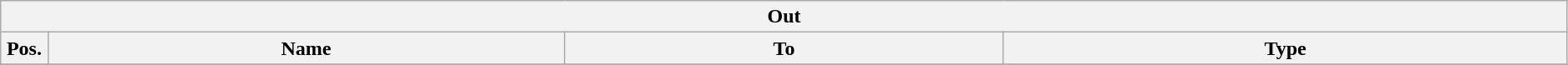<table class="wikitable" style="font-size:100%;width:99%;">
<tr>
<th colspan="4">Out</th>
</tr>
<tr>
<th width=3%>Pos.</th>
<th width=33%>Name</th>
<th width=28%>To</th>
<th width=36%>Type</th>
</tr>
<tr>
</tr>
</table>
